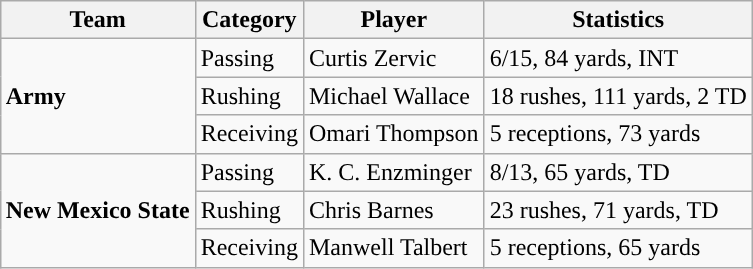<table class="wikitable" style="float: right;">
<tr>
<th>Team</th>
<th>Category</th>
<th>Player</th>
<th>Statistics</th>
</tr>
<tr>
<td rowspan=3><strong>Army</strong></td>
<td>Passing</td>
<td>Curtis Zervic</td>
<td>6/15, 84 yards, INT</td>
</tr>
<tr>
<td>Rushing</td>
<td>Michael Wallace</td>
<td>18 rushes, 111 yards, 2 TD</td>
</tr>
<tr>
<td>Receiving</td>
<td>Omari Thompson</td>
<td>5 receptions, 73 yards</td>
</tr>
<tr>
<td rowspan=3><strong>New Mexico State</strong></td>
<td>Passing</td>
<td>K. C. Enzminger</td>
<td>8/13, 65 yards, TD</td>
</tr>
<tr>
<td>Rushing</td>
<td>Chris Barnes</td>
<td>23 rushes, 71 yards, TD</td>
</tr>
<tr>
<td>Receiving</td>
<td>Manwell Talbert</td>
<td>5 receptions, 65 yards</td>
</tr>
</table>
